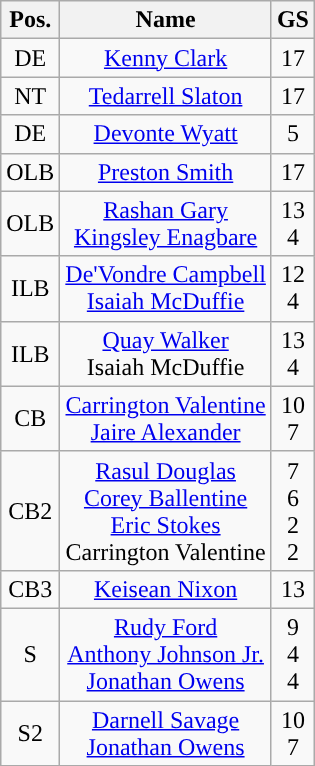<table class="wikitable" style="text-align:center">
<tr>
<th>Pos.</th>
<th>Name</th>
<th>GS</th>
</tr>
<tr>
<td>DE</td>
<td><a href='#'>Kenny Clark</a></td>
<td>17</td>
</tr>
<tr>
<td>NT</td>
<td><a href='#'>Tedarrell Slaton</a></td>
<td>17</td>
</tr>
<tr>
<td>DE</td>
<td><a href='#'>Devonte Wyatt</a></td>
<td>5</td>
</tr>
<tr>
<td>OLB</td>
<td><a href='#'>Preston Smith</a></td>
<td>17</td>
</tr>
<tr>
<td>OLB</td>
<td><a href='#'>Rashan Gary</a><br><a href='#'>Kingsley Enagbare</a></td>
<td>13<br>4</td>
</tr>
<tr>
<td>ILB</td>
<td><a href='#'>De'Vondre Campbell</a><br><a href='#'>Isaiah McDuffie</a></td>
<td>12<br>4</td>
</tr>
<tr>
<td>ILB</td>
<td><a href='#'>Quay Walker</a><br>Isaiah McDuffie</td>
<td>13<br>4</td>
</tr>
<tr>
<td>CB</td>
<td><a href='#'>Carrington Valentine</a><br><a href='#'>Jaire Alexander</a></td>
<td>10<br>7</td>
</tr>
<tr>
<td>CB2</td>
<td><a href='#'>Rasul Douglas</a><br><a href='#'>Corey Ballentine</a><br><a href='#'>Eric Stokes</a><br>Carrington Valentine</td>
<td>7<br>6<br>2<br>2</td>
</tr>
<tr>
<td>CB3</td>
<td><a href='#'>Keisean Nixon</a></td>
<td>13</td>
</tr>
<tr>
<td>S</td>
<td><a href='#'>Rudy Ford</a><br><a href='#'>Anthony Johnson Jr.</a><br><a href='#'>Jonathan Owens</a></td>
<td>9<br>4<br>4</td>
</tr>
<tr>
<td>S2</td>
<td><a href='#'>Darnell Savage</a><br><a href='#'>Jonathan Owens</a></td>
<td>10<br>7</td>
</tr>
</table>
